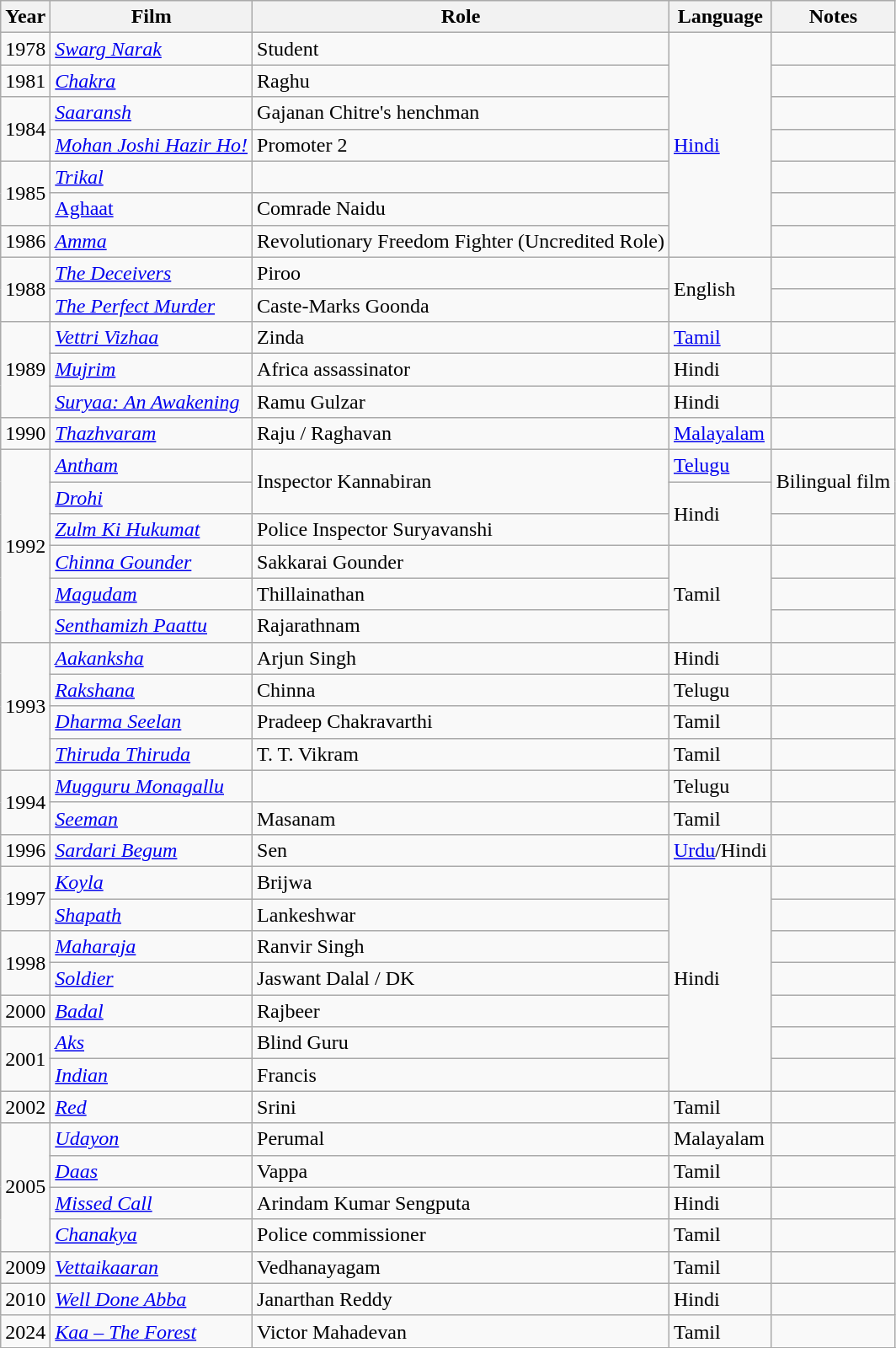<table class="wikitable sortable">
<tr>
<th>Year</th>
<th>Film</th>
<th>Role</th>
<th>Language</th>
<th class=unsortable>Notes</th>
</tr>
<tr>
<td>1978</td>
<td><em><a href='#'>Swarg Narak</a></em></td>
<td>Student</td>
<td rowspan="7"><a href='#'>Hindi</a></td>
<td></td>
</tr>
<tr>
<td>1981</td>
<td><em><a href='#'>Chakra</a></em></td>
<td>Raghu</td>
<td></td>
</tr>
<tr>
<td rowspan="2">1984</td>
<td><em><a href='#'>Saaransh</a></em></td>
<td>Gajanan Chitre's henchman</td>
<td></td>
</tr>
<tr>
<td><em><a href='#'>Mohan Joshi Hazir Ho!</a></em></td>
<td>Promoter 2</td>
<td></td>
</tr>
<tr>
<td rowspan="2">1985</td>
<td><em><a href='#'>Trikal</a></em></td>
<td></td>
<td></td>
</tr>
<tr>
<td><a href='#'>Aghaat</a></td>
<td>Comrade Naidu</td>
<td></td>
</tr>
<tr>
<td>1986</td>
<td><em><a href='#'>Amma</a></em></td>
<td>Revolutionary Freedom Fighter (Uncredited Role)</td>
<td></td>
</tr>
<tr>
<td rowspan="2">1988</td>
<td><em><a href='#'>The Deceivers</a></em></td>
<td>Piroo</td>
<td Rowspan ="2">English</td>
<td></td>
</tr>
<tr>
<td><em><a href='#'>The Perfect Murder</a></em></td>
<td>Caste-Marks Goonda</td>
<td></td>
</tr>
<tr>
<td rowspan="3">1989</td>
<td><em><a href='#'>Vettri Vizhaa</a></em></td>
<td>Zinda</td>
<td><a href='#'>Tamil</a></td>
<td></td>
</tr>
<tr>
<td><em><a href='#'>Mujrim</a></em></td>
<td>Africa assassinator</td>
<td>Hindi</td>
<td></td>
</tr>
<tr>
<td><em><a href='#'>Suryaa: An Awakening</a></em></td>
<td>Ramu Gulzar</td>
<td>Hindi</td>
<td></td>
</tr>
<tr>
<td>1990</td>
<td><em><a href='#'>Thazhvaram</a></em></td>
<td>Raju / Raghavan</td>
<td><a href='#'>Malayalam</a></td>
<td></td>
</tr>
<tr>
<td rowspan="6">1992</td>
<td><em><a href='#'>Antham</a></em></td>
<td rowspan='2'>Inspector Kannabiran</td>
<td><a href='#'>Telugu</a></td>
<td rowspan='2'>Bilingual film</td>
</tr>
<tr>
<td><em><a href='#'>Drohi</a></em></td>
<td Rowspan="2">Hindi</td>
</tr>
<tr>
<td><em><a href='#'>Zulm Ki Hukumat</a></em></td>
<td>Police Inspector Suryavanshi</td>
<td></td>
</tr>
<tr>
<td><em><a href='#'>Chinna Gounder</a></em></td>
<td>Sakkarai Gounder</td>
<td Rowspan ="3">Tamil</td>
<td></td>
</tr>
<tr>
<td><em><a href='#'>Magudam</a></em></td>
<td>Thillainathan</td>
<td></td>
</tr>
<tr>
<td><em><a href='#'>Senthamizh Paattu</a></em></td>
<td>Rajarathnam</td>
<td></td>
</tr>
<tr>
<td rowspan="4">1993</td>
<td><em><a href='#'>Aakanksha</a></em></td>
<td>Arjun Singh</td>
<td>Hindi</td>
<td></td>
</tr>
<tr>
<td><em><a href='#'>Rakshana</a></em></td>
<td>Chinna</td>
<td>Telugu</td>
<td></td>
</tr>
<tr>
<td><em><a href='#'>Dharma Seelan</a></em></td>
<td>Pradeep Chakravarthi</td>
<td>Tamil</td>
<td></td>
</tr>
<tr>
<td><em><a href='#'>Thiruda Thiruda</a></em></td>
<td>T. T. Vikram</td>
<td>Tamil</td>
<td></td>
</tr>
<tr>
<td rowspan="2">1994</td>
<td><em><a href='#'>Mugguru Monagallu</a></em></td>
<td></td>
<td>Telugu</td>
<td></td>
</tr>
<tr>
<td><em><a href='#'>Seeman</a></em></td>
<td>Masanam</td>
<td>Tamil</td>
<td></td>
</tr>
<tr>
<td>1996</td>
<td><em><a href='#'>Sardari Begum</a></em></td>
<td>Sen</td>
<td><a href='#'>Urdu</a>/Hindi</td>
<td></td>
</tr>
<tr>
<td rowspan="2">1997</td>
<td><em><a href='#'>Koyla</a></em></td>
<td>Brijwa</td>
<td Rowspan="7">Hindi</td>
<td></td>
</tr>
<tr>
<td><em><a href='#'>Shapath</a></em></td>
<td>Lankeshwar</td>
<td></td>
</tr>
<tr>
<td rowspan="2">1998</td>
<td><em><a href='#'>Maharaja</a></em></td>
<td>Ranvir Singh</td>
<td></td>
</tr>
<tr>
<td><em><a href='#'>Soldier</a></em></td>
<td>Jaswant Dalal / DK</td>
<td></td>
</tr>
<tr>
<td>2000</td>
<td><em><a href='#'>Badal</a></em></td>
<td>Rajbeer</td>
<td></td>
</tr>
<tr>
<td rowspan="2">2001</td>
<td><em><a href='#'>Aks</a></em></td>
<td>Blind Guru</td>
<td></td>
</tr>
<tr>
<td><em><a href='#'>Indian</a></em></td>
<td>Francis</td>
<td></td>
</tr>
<tr>
<td>2002</td>
<td><em><a href='#'>Red</a></em></td>
<td>Srini</td>
<td>Tamil</td>
<td></td>
</tr>
<tr>
<td rowspan="4">2005</td>
<td><em><a href='#'>Udayon</a></em></td>
<td>Perumal</td>
<td>Malayalam</td>
<td></td>
</tr>
<tr>
<td><em><a href='#'>Daas</a></em></td>
<td>Vappa</td>
<td>Tamil</td>
<td></td>
</tr>
<tr>
<td><em><a href='#'>Missed Call</a></em></td>
<td>Arindam Kumar Sengputa</td>
<td>Hindi</td>
<td></td>
</tr>
<tr>
<td><em><a href='#'>Chanakya</a></em></td>
<td>Police commissioner</td>
<td>Tamil</td>
<td></td>
</tr>
<tr>
<td>2009</td>
<td><em><a href='#'>Vettaikaaran</a></em></td>
<td>Vedhanayagam</td>
<td>Tamil</td>
<td></td>
</tr>
<tr>
<td>2010</td>
<td><em><a href='#'>Well Done Abba</a></em></td>
<td>Janarthan Reddy</td>
<td>Hindi</td>
<td></td>
</tr>
<tr>
<td>2024</td>
<td><em><a href='#'>Kaa – The Forest</a></em></td>
<td>Victor Mahadevan</td>
<td>Tamil</td>
<td></td>
</tr>
<tr>
</tr>
</table>
